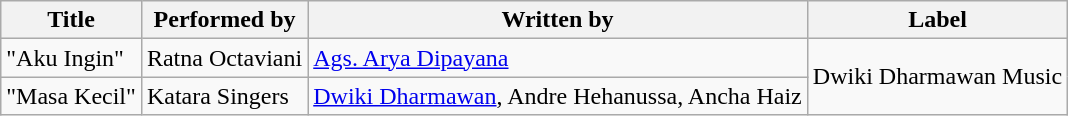<table class="wikitable unsortable">
<tr>
<th>Title</th>
<th>Performed by</th>
<th>Written by</th>
<th>Label</th>
</tr>
<tr>
<td>"Aku Ingin"</td>
<td>Ratna Octaviani</td>
<td><a href='#'>Ags. Arya Dipayana</a></td>
<td rowspan="2">Dwiki Dharmawan Music</td>
</tr>
<tr>
<td>"Masa Kecil"</td>
<td>Katara Singers</td>
<td><a href='#'>Dwiki Dharmawan</a>, Andre Hehanussa, Ancha Haiz</td>
</tr>
</table>
